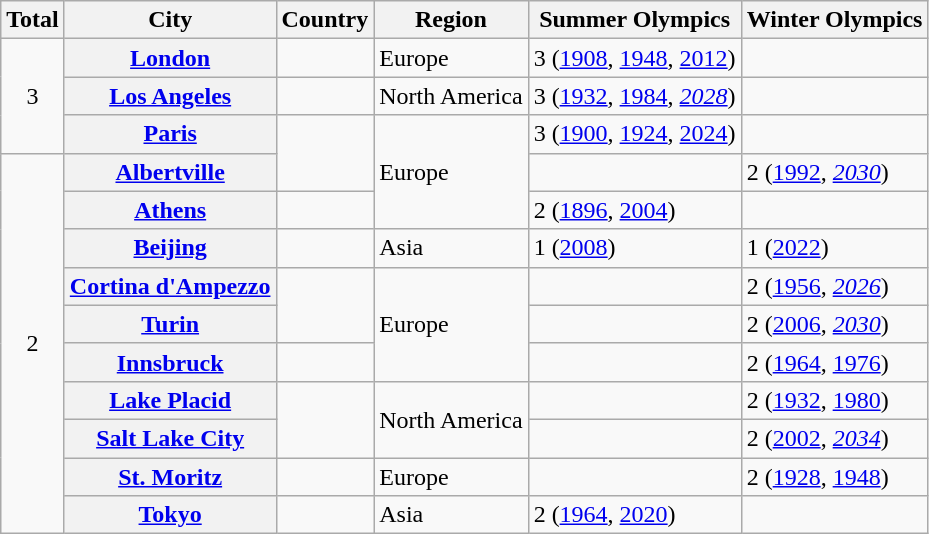<table class="wikitable sortable plainrowheaders sticky-header" style="width:max-width;">
<tr>
<th scope="col">Total</th>
<th scope="col">City</th>
<th scope="col">Country</th>
<th scope="col">Region</th>
<th scope="col">Summer Olympics</th>
<th scope="col">Winter Olympics</th>
</tr>
<tr>
<td rowspan="3" style="text-align:center">3</td>
<th scope="row"><a href='#'>London</a></th>
<td></td>
<td>Europe</td>
<td>3 (<a href='#'>1908</a>, <a href='#'>1948</a>, <a href='#'>2012</a>)</td>
<td></td>
</tr>
<tr>
<th scope="row"><a href='#'>Los Angeles</a></th>
<td></td>
<td>North America</td>
<td>3 (<a href='#'>1932</a>, <a href='#'>1984</a>, <a href='#'><em>2028</em></a>)</td>
<td></td>
</tr>
<tr>
<th scope="row"><a href='#'>Paris</a></th>
<td rowspan="2"></td>
<td rowspan="3">Europe</td>
<td>3 (<a href='#'>1900</a>, <a href='#'>1924</a>, <a href='#'>2024</a>)</td>
<td></td>
</tr>
<tr>
<td rowspan="10" style="text-align:center">2</td>
<th scope="row"><a href='#'>Albertville</a></th>
<td></td>
<td>2 (<a href='#'>1992</a>, <a href='#'><em>2030</em></a>)</td>
</tr>
<tr>
<th scope="row"><a href='#'>Athens</a></th>
<td></td>
<td>2 (<a href='#'>1896</a>, <a href='#'>2004</a>)</td>
<td></td>
</tr>
<tr>
<th scope="row"><a href='#'>Beijing</a></th>
<td></td>
<td>Asia</td>
<td>1 (<a href='#'>2008</a>)</td>
<td>1 (<a href='#'>2022</a>)</td>
</tr>
<tr>
<th scope="row"><a href='#'>Cortina d'Ampezzo</a></th>
<td rowspan=2></td>
<td rowspan="3">Europe</td>
<td></td>
<td>2 (<a href='#'>1956</a>, <a href='#'><em>2026</em></a>)</td>
</tr>
<tr>
<th scope="row"><a href='#'>Turin</a></th>
<td></td>
<td>2 (<a href='#'>2006</a>, <a href='#'><em>2030</em></a>)</td>
</tr>
<tr>
<th scope="row"><a href='#'>Innsbruck</a></th>
<td></td>
<td></td>
<td>2 (<a href='#'>1964</a>, <a href='#'>1976</a>)</td>
</tr>
<tr>
<th scope="row"><a href='#'>Lake Placid</a></th>
<td rowspan="2"></td>
<td rowspan="2">North America</td>
<td></td>
<td>2 (<a href='#'>1932</a>, <a href='#'>1980</a>)</td>
</tr>
<tr>
<th scope="row"><a href='#'>Salt Lake City</a></th>
<td></td>
<td>2 (<a href='#'>2002</a>, <a href='#'><em>2034</em></a>)</td>
</tr>
<tr>
<th scope="row"><a href='#'>St. Moritz</a></th>
<td></td>
<td>Europe</td>
<td></td>
<td>2 (<a href='#'>1928</a>, <a href='#'>1948</a>)</td>
</tr>
<tr>
<th scope="row"><a href='#'>Tokyo</a></th>
<td></td>
<td>Asia</td>
<td>2 (<a href='#'>1964</a>, <a href='#'>2020</a>)</td>
<td></td>
</tr>
</table>
